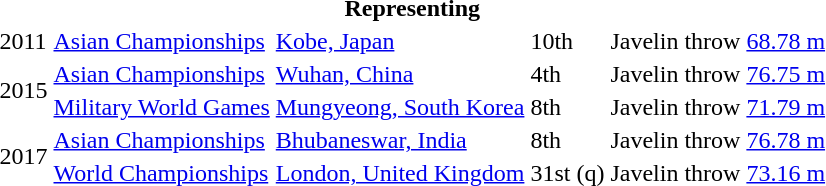<table>
<tr>
<th colspan="6">Representing </th>
</tr>
<tr>
<td>2011</td>
<td><a href='#'>Asian Championships</a></td>
<td><a href='#'>Kobe, Japan</a></td>
<td>10th</td>
<td>Javelin throw</td>
<td><a href='#'>68.78 m</a></td>
</tr>
<tr>
<td rowspan=2>2015</td>
<td><a href='#'>Asian Championships</a></td>
<td><a href='#'>Wuhan, China</a></td>
<td>4th</td>
<td>Javelin throw</td>
<td><a href='#'>76.75 m</a></td>
</tr>
<tr>
<td><a href='#'>Military World Games</a></td>
<td><a href='#'>Mungyeong, South Korea</a></td>
<td>8th</td>
<td>Javelin throw</td>
<td><a href='#'>71.79 m</a></td>
</tr>
<tr>
<td rowspan=2>2017</td>
<td><a href='#'>Asian Championships</a></td>
<td><a href='#'>Bhubaneswar, India</a></td>
<td>8th</td>
<td>Javelin throw</td>
<td><a href='#'>76.78 m</a></td>
</tr>
<tr>
<td><a href='#'>World Championships</a></td>
<td><a href='#'>London, United Kingdom</a></td>
<td>31st (q)</td>
<td>Javelin throw</td>
<td><a href='#'>73.16 m</a></td>
</tr>
</table>
